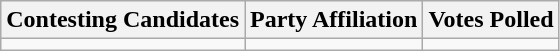<table class="wikitable sortable">
<tr>
<th>Contesting Candidates</th>
<th>Party Affiliation</th>
<th>Votes Polled</th>
</tr>
<tr>
<td></td>
<td></td>
<td></td>
</tr>
</table>
